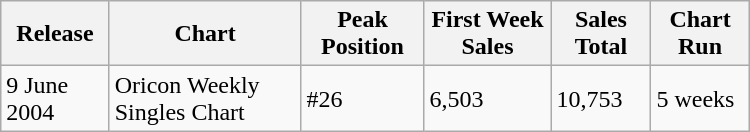<table class="wikitable" width="500px">
<tr>
<th align="left">Release</th>
<th align="left">Chart</th>
<th align="left">Peak Position</th>
<th align="left">First Week Sales</th>
<th align="left">Sales Total</th>
<th align="left">Chart Run</th>
</tr>
<tr>
<td align="left">9 June 2004</td>
<td align="left">Oricon Weekly Singles Chart</td>
<td align="left">#26</td>
<td align="left">6,503</td>
<td align="left">10,753</td>
<td align="left">5 weeks</td>
</tr>
</table>
